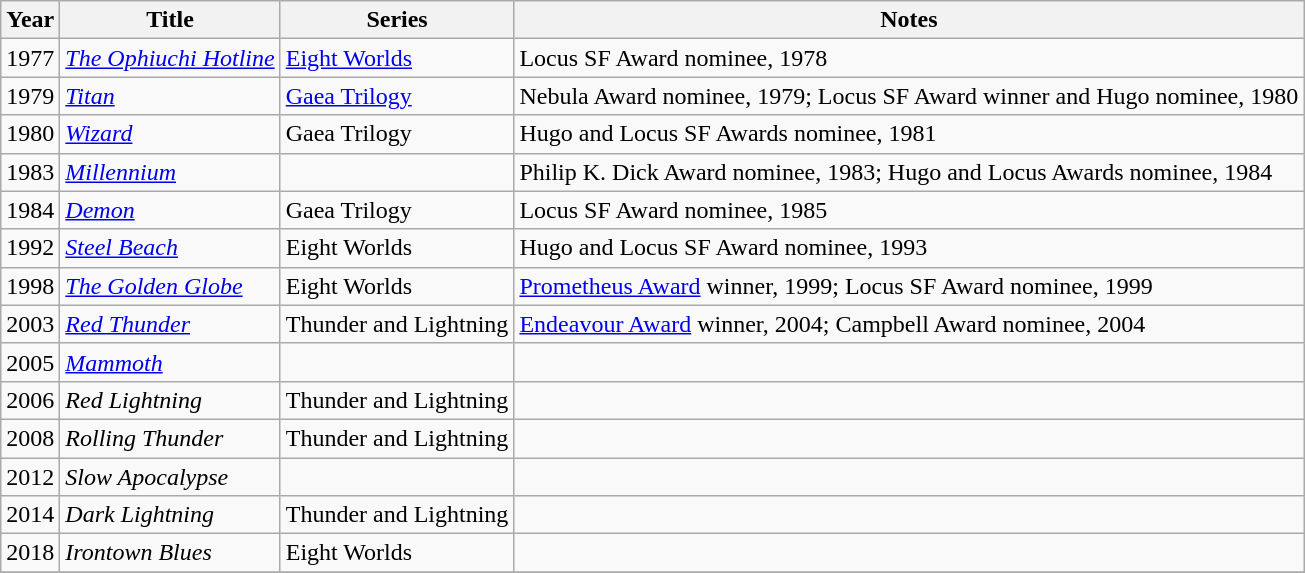<table class="sortable wikitable">
<tr>
<th>Year</th>
<th>Title</th>
<th>Series</th>
<th>Notes</th>
</tr>
<tr>
<td>1977</td>
<td><em><a href='#'>The Ophiuchi Hotline</a></em></td>
<td><a href='#'>Eight Worlds</a></td>
<td>Locus SF Award nominee, 1978</td>
</tr>
<tr>
<td>1979</td>
<td><em><a href='#'>Titan</a></em></td>
<td><a href='#'>Gaea Trilogy</a></td>
<td>Nebula Award nominee, 1979; Locus SF Award winner and Hugo nominee, 1980</td>
</tr>
<tr>
<td>1980</td>
<td><em><a href='#'>Wizard</a></em></td>
<td>Gaea Trilogy</td>
<td>Hugo and Locus SF Awards nominee, 1981</td>
</tr>
<tr>
<td>1983</td>
<td><em><a href='#'>Millennium</a></em></td>
<td></td>
<td>Philip K. Dick Award nominee, 1983; Hugo and Locus Awards nominee, 1984</td>
</tr>
<tr>
<td>1984</td>
<td><em><a href='#'>Demon</a></em></td>
<td>Gaea Trilogy</td>
<td>Locus SF Award nominee, 1985</td>
</tr>
<tr>
<td>1992</td>
<td><em><a href='#'>Steel Beach</a></em></td>
<td>Eight Worlds</td>
<td>Hugo and Locus SF Award nominee, 1993</td>
</tr>
<tr>
<td>1998</td>
<td><em><a href='#'>The Golden Globe</a></em></td>
<td>Eight Worlds</td>
<td><a href='#'>Prometheus Award</a> winner, 1999; Locus SF Award nominee, 1999</td>
</tr>
<tr>
<td>2003</td>
<td><em><a href='#'>Red Thunder</a></em></td>
<td>Thunder and Lightning</td>
<td><a href='#'>Endeavour Award</a> winner, 2004; Campbell Award nominee, 2004</td>
</tr>
<tr>
<td>2005</td>
<td><em><a href='#'>Mammoth</a></em></td>
<td></td>
<td></td>
</tr>
<tr>
<td>2006</td>
<td><em>Red Lightning</em></td>
<td>Thunder and Lightning</td>
<td></td>
</tr>
<tr>
<td>2008</td>
<td><em>Rolling Thunder</em></td>
<td>Thunder and Lightning</td>
<td></td>
</tr>
<tr>
<td>2012</td>
<td><em>Slow Apocalypse</em></td>
<td></td>
<td></td>
</tr>
<tr>
<td>2014</td>
<td><em>Dark Lightning</em></td>
<td>Thunder and Lightning</td>
<td></td>
</tr>
<tr>
<td>2018</td>
<td><em>Irontown Blues</em></td>
<td>Eight Worlds</td>
<td></td>
</tr>
<tr>
</tr>
</table>
